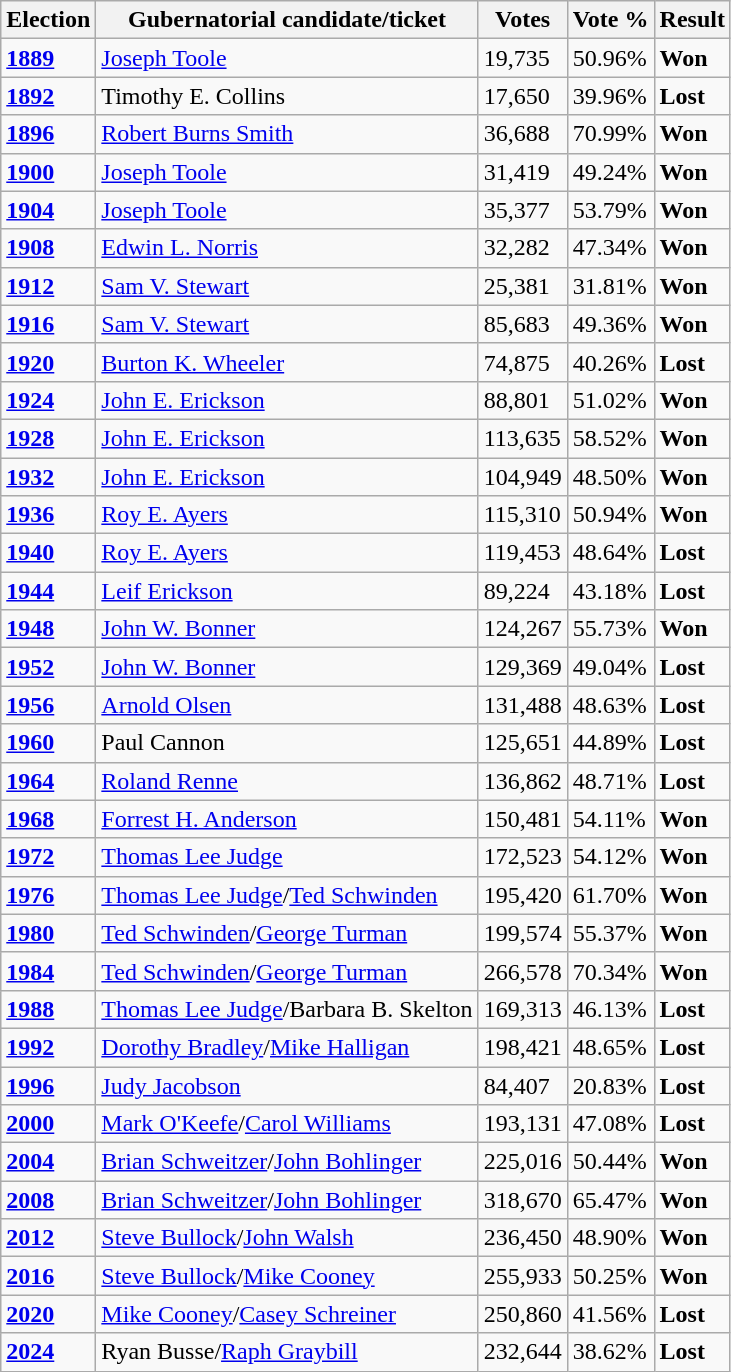<table class="wikitable">
<tr>
<th>Election</th>
<th>Gubernatorial candidate/ticket</th>
<th>Votes</th>
<th>Vote %</th>
<th>Result</th>
</tr>
<tr>
<td><strong><a href='#'>1889</a></strong></td>
<td><a href='#'>Joseph Toole</a></td>
<td>19,735</td>
<td>50.96%</td>
<td><strong>Won</strong> </td>
</tr>
<tr>
<td><strong><a href='#'>1892</a></strong></td>
<td>Timothy E. Collins</td>
<td>17,650</td>
<td>39.96%</td>
<td><strong>Lost</strong> </td>
</tr>
<tr>
<td><strong><a href='#'>1896</a></strong></td>
<td><a href='#'>Robert Burns Smith</a></td>
<td>36,688</td>
<td>70.99%</td>
<td><strong>Won</strong> </td>
</tr>
<tr>
<td><strong><a href='#'>1900</a></strong></td>
<td><a href='#'>Joseph Toole</a></td>
<td>31,419</td>
<td>49.24%</td>
<td><strong>Won</strong> </td>
</tr>
<tr>
<td><strong><a href='#'>1904</a></strong></td>
<td><a href='#'>Joseph Toole</a></td>
<td>35,377</td>
<td>53.79%</td>
<td><strong>Won</strong> </td>
</tr>
<tr>
<td><strong><a href='#'>1908</a></strong></td>
<td><a href='#'>Edwin L. Norris</a></td>
<td>32,282</td>
<td>47.34%</td>
<td><strong>Won</strong> </td>
</tr>
<tr>
<td><strong><a href='#'>1912</a></strong></td>
<td><a href='#'>Sam V. Stewart</a></td>
<td>25,381</td>
<td>31.81%</td>
<td><strong>Won</strong> </td>
</tr>
<tr>
<td><strong><a href='#'>1916</a></strong></td>
<td><a href='#'>Sam V. Stewart</a></td>
<td>85,683</td>
<td>49.36%</td>
<td><strong>Won</strong> </td>
</tr>
<tr>
<td><strong><a href='#'>1920</a></strong></td>
<td><a href='#'>Burton K. Wheeler</a></td>
<td>74,875</td>
<td>40.26%</td>
<td><strong>Lost</strong> </td>
</tr>
<tr>
<td><strong><a href='#'>1924</a></strong></td>
<td><a href='#'>John E. Erickson</a></td>
<td>88,801</td>
<td>51.02%</td>
<td><strong>Won</strong> </td>
</tr>
<tr>
<td><strong><a href='#'>1928</a></strong></td>
<td><a href='#'>John E. Erickson</a></td>
<td>113,635</td>
<td>58.52%</td>
<td><strong>Won</strong> </td>
</tr>
<tr>
<td><strong><a href='#'>1932</a></strong></td>
<td><a href='#'>John E. Erickson</a></td>
<td>104,949</td>
<td>48.50%</td>
<td><strong>Won</strong> </td>
</tr>
<tr>
<td><strong><a href='#'>1936</a></strong></td>
<td><a href='#'>Roy E. Ayers</a></td>
<td>115,310</td>
<td>50.94%</td>
<td><strong>Won</strong> </td>
</tr>
<tr>
<td><strong><a href='#'>1940</a></strong></td>
<td><a href='#'>Roy E. Ayers</a></td>
<td>119,453</td>
<td>48.64%</td>
<td><strong>Lost</strong> </td>
</tr>
<tr>
<td><strong><a href='#'>1944</a></strong></td>
<td><a href='#'>Leif Erickson</a></td>
<td>89,224</td>
<td>43.18%</td>
<td><strong>Lost</strong> </td>
</tr>
<tr>
<td><strong><a href='#'>1948</a></strong></td>
<td><a href='#'>John W. Bonner</a></td>
<td>124,267</td>
<td>55.73%</td>
<td><strong>Won</strong> </td>
</tr>
<tr>
<td><strong><a href='#'>1952</a></strong></td>
<td><a href='#'>John W. Bonner</a></td>
<td>129,369</td>
<td>49.04%</td>
<td><strong>Lost</strong> </td>
</tr>
<tr>
<td><strong><a href='#'>1956</a></strong></td>
<td><a href='#'>Arnold Olsen</a></td>
<td>131,488</td>
<td>48.63%</td>
<td><strong>Lost</strong> </td>
</tr>
<tr>
<td><strong><a href='#'>1960</a></strong></td>
<td>Paul Cannon</td>
<td>125,651</td>
<td>44.89%</td>
<td><strong>Lost</strong> </td>
</tr>
<tr>
<td><strong><a href='#'>1964</a></strong></td>
<td><a href='#'>Roland Renne</a></td>
<td>136,862</td>
<td>48.71%</td>
<td><strong>Lost</strong> </td>
</tr>
<tr>
<td><strong><a href='#'>1968</a></strong></td>
<td><a href='#'>Forrest H. Anderson</a></td>
<td>150,481</td>
<td>54.11%</td>
<td><strong>Won</strong> </td>
</tr>
<tr>
<td><strong><a href='#'>1972</a></strong></td>
<td><a href='#'>Thomas Lee Judge</a></td>
<td>172,523</td>
<td>54.12%</td>
<td><strong>Won</strong> </td>
</tr>
<tr>
<td><strong><a href='#'>1976</a></strong></td>
<td><a href='#'>Thomas Lee Judge</a>/<a href='#'>Ted Schwinden</a></td>
<td>195,420</td>
<td>61.70%</td>
<td><strong>Won</strong> </td>
</tr>
<tr>
<td><strong><a href='#'>1980</a></strong></td>
<td><a href='#'>Ted Schwinden</a>/<a href='#'>George Turman</a></td>
<td>199,574</td>
<td>55.37%</td>
<td><strong>Won</strong> </td>
</tr>
<tr>
<td><strong><a href='#'>1984</a></strong></td>
<td><a href='#'>Ted Schwinden</a>/<a href='#'>George Turman</a></td>
<td>266,578</td>
<td>70.34%</td>
<td><strong>Won</strong> </td>
</tr>
<tr>
<td><strong><a href='#'>1988</a></strong></td>
<td><a href='#'>Thomas Lee Judge</a>/Barbara B. Skelton</td>
<td>169,313</td>
<td>46.13%</td>
<td><strong>Lost</strong> </td>
</tr>
<tr>
<td><strong><a href='#'>1992</a></strong></td>
<td><a href='#'>Dorothy Bradley</a>/<a href='#'>Mike Halligan</a></td>
<td>198,421</td>
<td>48.65%</td>
<td><strong>Lost</strong> </td>
</tr>
<tr>
<td><strong><a href='#'>1996</a></strong></td>
<td><a href='#'>Judy Jacobson</a></td>
<td>84,407</td>
<td>20.83%</td>
<td><strong>Lost</strong> </td>
</tr>
<tr>
<td><strong><a href='#'>2000</a></strong></td>
<td><a href='#'>Mark O'Keefe</a>/<a href='#'>Carol Williams</a></td>
<td>193,131</td>
<td>47.08%</td>
<td><strong>Lost</strong> </td>
</tr>
<tr>
<td><strong><a href='#'>2004</a></strong></td>
<td><a href='#'>Brian Schweitzer</a>/<a href='#'>John Bohlinger</a></td>
<td>225,016</td>
<td>50.44%</td>
<td><strong>Won</strong> </td>
</tr>
<tr>
<td><strong><a href='#'>2008</a></strong></td>
<td><a href='#'>Brian Schweitzer</a>/<a href='#'>John Bohlinger</a></td>
<td>318,670</td>
<td>65.47%</td>
<td><strong>Won</strong> </td>
</tr>
<tr>
<td><strong><a href='#'>2012</a></strong></td>
<td><a href='#'>Steve Bullock</a>/<a href='#'>John Walsh</a></td>
<td>236,450</td>
<td>48.90%</td>
<td><strong>Won</strong> </td>
</tr>
<tr>
<td><strong><a href='#'>2016</a></strong></td>
<td><a href='#'>Steve Bullock</a>/<a href='#'>Mike Cooney</a></td>
<td>255,933</td>
<td>50.25%</td>
<td><strong>Won</strong> </td>
</tr>
<tr>
<td><strong><a href='#'>2020</a></strong></td>
<td><a href='#'>Mike Cooney</a>/<a href='#'>Casey Schreiner</a></td>
<td>250,860</td>
<td>41.56%</td>
<td><strong>Lost</strong> </td>
</tr>
<tr>
<td><strong><a href='#'>2024</a></strong></td>
<td>Ryan Busse/<a href='#'>Raph Graybill</a></td>
<td>232,644</td>
<td>38.62%</td>
<td><strong>Lost</strong> </td>
</tr>
</table>
